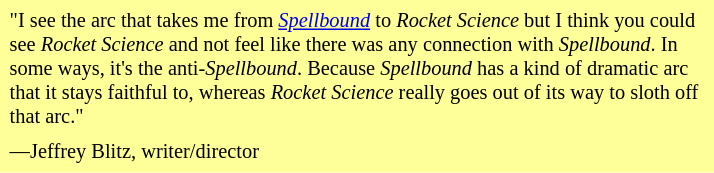<table class="toccolours" style="float: right; margin-left: 1em; margin-right: 1em; font-size: 85%; background:#FFFF99; color:black; width:35em; max-width: 40%;" cellspacing="5">
<tr>
<td style="text-align: left;">"I see the arc that takes me from <em><a href='#'>Spellbound</a></em> to <em>Rocket Science</em> but I think you could see <em>Rocket Science</em> and not feel like there was any connection with <em>Spellbound</em>. In some ways, it's the anti-<em>Spellbound</em>. Because <em>Spellbound</em> has a kind of dramatic arc that it stays faithful to, whereas <em>Rocket Science</em> really goes out of its way to sloth off that arc."</td>
</tr>
<tr>
<td style="text-align: left;">—Jeffrey Blitz, writer/director</td>
</tr>
</table>
